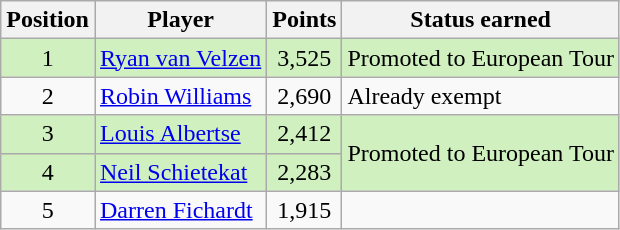<table class="wikitable">
<tr>
<th>Position</th>
<th>Player</th>
<th>Points</th>
<th>Status earned</th>
</tr>
<tr style="background:#D0F0C0;">
<td align=center>1</td>
<td> <a href='#'>Ryan van Velzen</a></td>
<td align=center>3,525</td>
<td>Promoted to European Tour</td>
</tr>
<tr>
<td align=center>2</td>
<td> <a href='#'>Robin Williams</a></td>
<td align=center>2,690</td>
<td>Already exempt</td>
</tr>
<tr style="background:#D0F0C0;">
<td align=center>3</td>
<td> <a href='#'>Louis Albertse</a></td>
<td align=center>2,412</td>
<td rowspan=2>Promoted to European Tour</td>
</tr>
<tr style="background:#D0F0C0;">
<td align=center>4</td>
<td> <a href='#'>Neil Schietekat</a></td>
<td align=center>2,283</td>
</tr>
<tr>
<td align=center>5</td>
<td> <a href='#'>Darren Fichardt</a></td>
<td align=center>1,915</td>
<td></td>
</tr>
</table>
